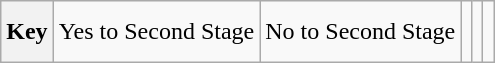<table class="wikitable" style="height:2.6em">
<tr>
<th>Key</th>
<td> Yes to Second Stage</td>
<td> No to Second Stage</td>
<td></td>
<td></td>
<td></td>
</tr>
</table>
